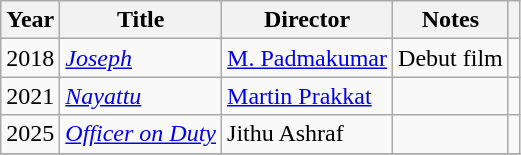<table class="wikitable plainrowheaders sortable">
<tr>
<th>Year</th>
<th>Title</th>
<th>Director</th>
<th>Notes</th>
<th></th>
</tr>
<tr>
<td>2018</td>
<td><em><a href='#'>Joseph</a></em></td>
<td><a href='#'>M. Padmakumar</a></td>
<td>Debut film</td>
<td></td>
</tr>
<tr>
<td>2021</td>
<td><em><a href='#'>Nayattu</a></em></td>
<td><a href='#'>Martin Prakkat</a></td>
<td></td>
<td></td>
</tr>
<tr>
<td>2025</td>
<td><em><a href='#'>Officer on Duty</a></em></td>
<td>Jithu Ashraf</td>
<td></td>
<td></td>
</tr>
<tr>
</tr>
</table>
